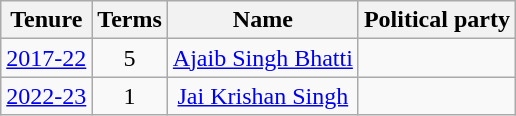<table class="wikitable sortable">
<tr>
<th>Tenure</th>
<th>Terms</th>
<th>Name</th>
<th colspan="2">Political party</th>
</tr>
<tr align="center">
<td><a href='#'>2017-22</a></td>
<td>5</td>
<td><a href='#'>Ajaib Singh Bhatti</a></td>
<td></td>
</tr>
<tr align="center">
<td><a href='#'>2022-23</a></td>
<td>1</td>
<td><a href='#'>Jai Krishan Singh</a></td>
<td></td>
</tr>
</table>
